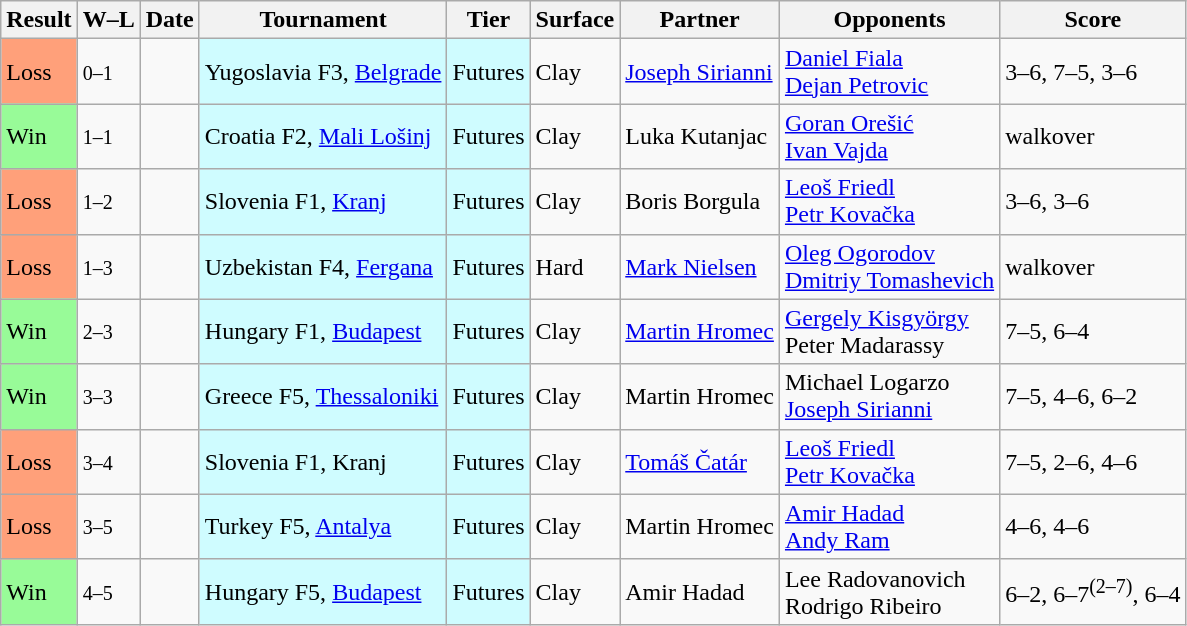<table class="sortable wikitable">
<tr>
<th>Result</th>
<th class="unsortable">W–L</th>
<th>Date</th>
<th>Tournament</th>
<th>Tier</th>
<th>Surface</th>
<th>Partner</th>
<th>Opponents</th>
<th class="unsortable">Score</th>
</tr>
<tr>
<td style="background:#ffa07a;">Loss</td>
<td><small>0–1</small></td>
<td></td>
<td style="background:#cffcff;">Yugoslavia F3, <a href='#'>Belgrade</a></td>
<td style="background:#cffcff;">Futures</td>
<td>Clay</td>
<td> <a href='#'>Joseph Sirianni</a></td>
<td> <a href='#'>Daniel Fiala</a> <br>  <a href='#'>Dejan Petrovic</a></td>
<td>3–6, 7–5, 3–6</td>
</tr>
<tr>
<td style="background:#98fb98;">Win</td>
<td><small>1–1</small></td>
<td></td>
<td style="background:#cffcff;">Croatia F2, <a href='#'>Mali Lošinj</a></td>
<td style="background:#cffcff;">Futures</td>
<td>Clay</td>
<td> Luka Kutanjac</td>
<td> <a href='#'>Goran Orešić</a> <br>  <a href='#'>Ivan Vajda</a></td>
<td>walkover</td>
</tr>
<tr>
<td style="background:#ffa07a;">Loss</td>
<td><small>1–2</small></td>
<td></td>
<td style="background:#cffcff;">Slovenia F1, <a href='#'>Kranj</a></td>
<td style="background:#cffcff;">Futures</td>
<td>Clay</td>
<td> Boris Borgula</td>
<td> <a href='#'>Leoš Friedl</a> <br>  <a href='#'>Petr Kovačka</a></td>
<td>3–6, 3–6</td>
</tr>
<tr>
<td style="background:#ffa07a;">Loss</td>
<td><small>1–3</small></td>
<td></td>
<td style="background:#cffcff;">Uzbekistan F4, <a href='#'>Fergana</a></td>
<td style="background:#cffcff;">Futures</td>
<td>Hard</td>
<td> <a href='#'>Mark Nielsen</a></td>
<td> <a href='#'>Oleg Ogorodov</a> <br>  <a href='#'>Dmitriy Tomashevich</a></td>
<td>walkover</td>
</tr>
<tr>
<td style="background:#98fb98;">Win</td>
<td><small>2–3</small></td>
<td></td>
<td style="background:#cffcff;">Hungary F1, <a href='#'>Budapest</a></td>
<td style="background:#cffcff;">Futures</td>
<td>Clay</td>
<td> <a href='#'>Martin Hromec</a></td>
<td> <a href='#'>Gergely Kisgyörgy</a> <br>  Peter Madarassy</td>
<td>7–5, 6–4</td>
</tr>
<tr>
<td style="background:#98fb98;">Win</td>
<td><small>3–3</small></td>
<td></td>
<td style="background:#cffcff;">Greece F5, <a href='#'>Thessaloniki</a></td>
<td style="background:#cffcff;">Futures</td>
<td>Clay</td>
<td> Martin Hromec</td>
<td> Michael Logarzo <br>  <a href='#'>Joseph Sirianni</a></td>
<td>7–5, 4–6, 6–2</td>
</tr>
<tr>
<td style="background:#ffa07a;">Loss</td>
<td><small>3–4</small></td>
<td></td>
<td style="background:#cffcff;">Slovenia F1, Kranj</td>
<td style="background:#cffcff;">Futures</td>
<td>Clay</td>
<td> <a href='#'>Tomáš Čatár</a></td>
<td> <a href='#'>Leoš Friedl</a> <br>  <a href='#'>Petr Kovačka</a></td>
<td>7–5, 2–6, 4–6</td>
</tr>
<tr>
<td style="background:#ffa07a;">Loss</td>
<td><small>3–5</small></td>
<td></td>
<td style="background:#cffcff;">Turkey F5, <a href='#'>Antalya</a></td>
<td style="background:#cffcff;">Futures</td>
<td>Clay</td>
<td> Martin Hromec</td>
<td> <a href='#'>Amir Hadad</a> <br>  <a href='#'>Andy Ram</a></td>
<td>4–6, 4–6</td>
</tr>
<tr>
<td style="background:#98fb98;">Win</td>
<td><small>4–5</small></td>
<td></td>
<td style="background:#cffcff;">Hungary F5, <a href='#'>Budapest</a></td>
<td style="background:#cffcff;">Futures</td>
<td>Clay</td>
<td> Amir Hadad</td>
<td> Lee Radovanovich <br>  Rodrigo Ribeiro</td>
<td>6–2, 6–7<sup>(2–7)</sup>, 6–4</td>
</tr>
</table>
